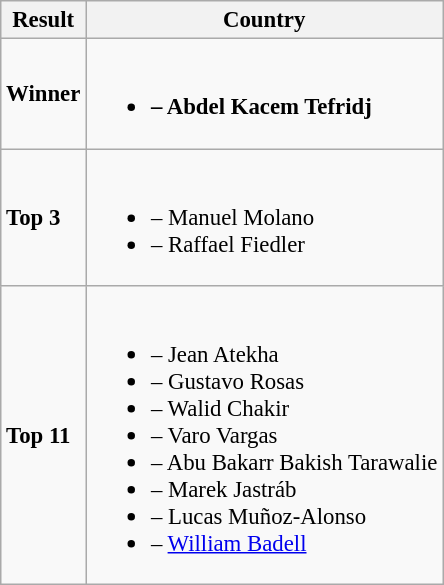<table class="wikitable sortable" style="font-size: 95%;">
<tr>
<th>Result</th>
<th>Country</th>
</tr>
<tr>
<td><strong>Winner</strong></td>
<td><br><ul><li><strong> – Abdel Kacem Tefridj</strong></li></ul></td>
</tr>
<tr>
<td><strong>Top 3</strong></td>
<td><br><ul><li><strong></strong> – Manuel Molano</li><li><strong></strong> – Raffael Fiedler</li></ul></td>
</tr>
<tr>
<td><strong>Top 11</strong></td>
<td><br><ul><li><strong></strong> – Jean Atekha</li><li><strong></strong> – Gustavo Rosas</li><li><strong></strong> – Walid Chakir</li><li><strong></strong> – Varo Vargas</li><li><strong></strong> – Abu Bakarr Bakish Tarawalie</li><li><strong></strong> – Marek Jastráb</li><li><strong></strong> – Lucas Muñoz-Alonso</li><li><strong></strong> – <a href='#'>William Badell</a></li></ul></td>
</tr>
</table>
